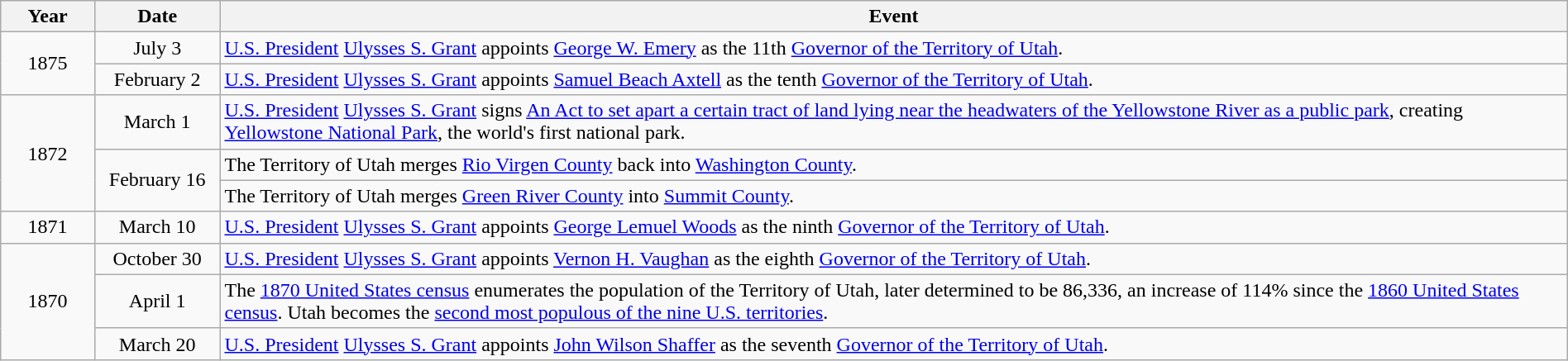<table class="wikitable" style="width:100%;">
<tr>
<th style="width:6%">Year</th>
<th style="width:8%">Date</th>
<th style="width:86%">Event</th>
</tr>
<tr>
<td align=center rowspan=2>1875</td>
<td align=center>July 3</td>
<td><a href='#'>U.S. President</a> <a href='#'>Ulysses S. Grant</a> appoints <a href='#'>George W. Emery</a> as the 11th <a href='#'>Governor of the Territory of Utah</a>.</td>
</tr>
<tr>
<td align=center>February 2</td>
<td><a href='#'>U.S. President</a> <a href='#'>Ulysses S. Grant</a> appoints <a href='#'>Samuel Beach Axtell</a> as the tenth <a href='#'>Governor of the Territory of Utah</a>.</td>
</tr>
<tr>
<td align=center rowspan=3>1872</td>
<td align=center>March 1</td>
<td><a href='#'>U.S. President</a> <a href='#'>Ulysses S. Grant</a> signs <a href='#'>An Act to set apart a certain tract of land lying near the headwaters of the Yellowstone River as a public park</a>, creating <a href='#'>Yellowstone National Park</a>, the world's first national park.</td>
</tr>
<tr>
<td align=center rowspan=2>February 16</td>
<td>The Territory of Utah merges <a href='#'>Rio Virgen County</a> back into <a href='#'>Washington County</a>.</td>
</tr>
<tr>
<td>The Territory of Utah merges <a href='#'>Green River County</a> into <a href='#'>Summit County</a>.</td>
</tr>
<tr>
<td align=center rowspan=1>1871</td>
<td align=center>March 10</td>
<td><a href='#'>U.S. President</a> <a href='#'>Ulysses S. Grant</a> appoints <a href='#'>George Lemuel Woods</a> as the ninth <a href='#'>Governor of the Territory of Utah</a>.</td>
</tr>
<tr>
<td align=center rowspan=3>1870</td>
<td align=center>October 30</td>
<td><a href='#'>U.S. President</a> <a href='#'>Ulysses S. Grant</a> appoints <a href='#'>Vernon H. Vaughan</a> as the eighth <a href='#'>Governor of the Territory of Utah</a>.</td>
</tr>
<tr>
<td align=center>April 1</td>
<td>The <a href='#'>1870 United States census</a> enumerates the population of the Territory of Utah, later determined to be 86,336, an increase of 114% since the <a href='#'>1860 United States census</a>. Utah becomes the <a href='#'>second most populous of the nine U.S. territories</a>.</td>
</tr>
<tr>
<td align=center>March 20</td>
<td><a href='#'>U.S. President</a> <a href='#'>Ulysses S. Grant</a> appoints <a href='#'>John Wilson Shaffer</a> as the seventh <a href='#'>Governor of the Territory of Utah</a>.</td>
</tr>
</table>
